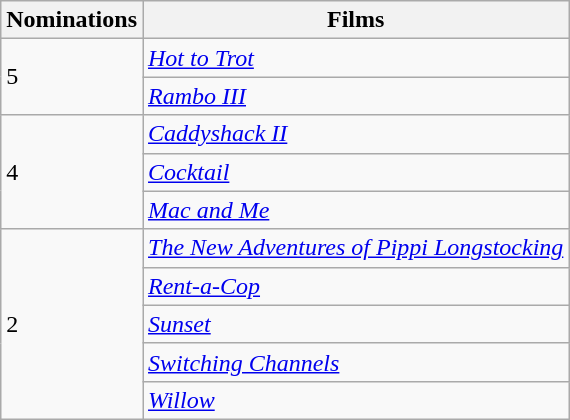<table class="wikitable">
<tr>
<th>Nominations</th>
<th>Films</th>
</tr>
<tr>
<td rowspan="2">5</td>
<td><em><a href='#'>Hot to Trot</a></em></td>
</tr>
<tr>
<td><em><a href='#'>Rambo III</a></em></td>
</tr>
<tr>
<td rowspan="3">4</td>
<td><em><a href='#'>Caddyshack II</a></em></td>
</tr>
<tr>
<td><a href='#'><em>Cocktail</em></a></td>
</tr>
<tr>
<td><em><a href='#'>Mac and Me</a></em></td>
</tr>
<tr>
<td rowspan="5">2</td>
<td><em><a href='#'>The New Adventures of Pippi Longstocking</a></em></td>
</tr>
<tr>
<td><em><a href='#'>Rent-a-Cop</a></em></td>
</tr>
<tr>
<td><a href='#'><em>Sunset</em></a></td>
</tr>
<tr>
<td><em><a href='#'>Switching Channels</a></em></td>
</tr>
<tr>
<td><a href='#'><em>Willow</em></a></td>
</tr>
</table>
